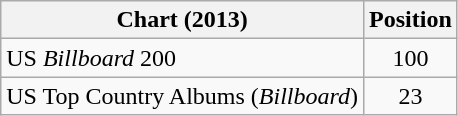<table class="wikitable">
<tr>
<th>Chart (2013)</th>
<th>Position</th>
</tr>
<tr>
<td>US <em>Billboard</em> 200</td>
<td style="text-align:center;">100</td>
</tr>
<tr>
<td>US Top Country Albums (<em>Billboard</em>)</td>
<td style="text-align:center;">23</td>
</tr>
</table>
